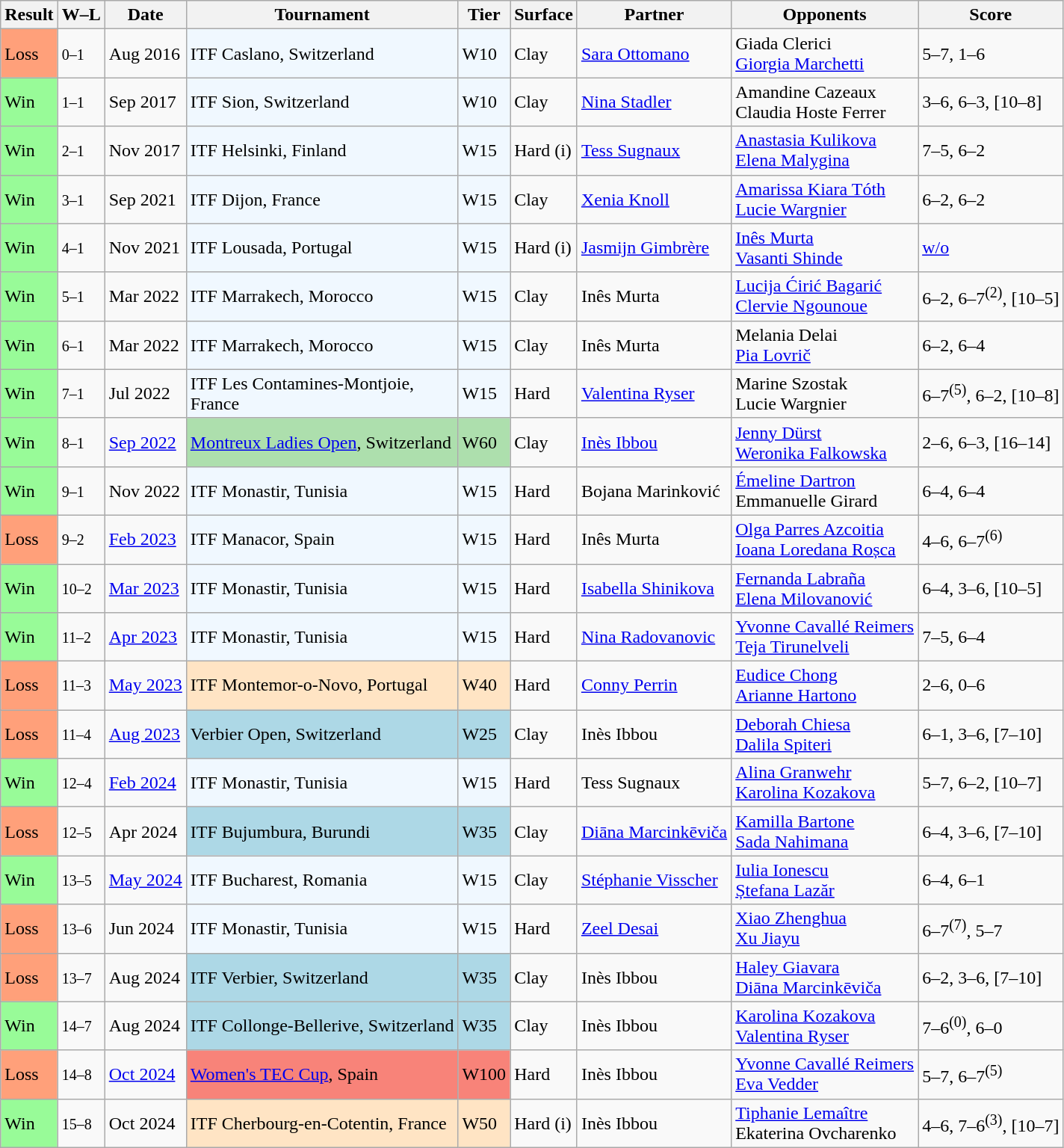<table class="sortable wikitable">
<tr>
<th>Result</th>
<th class="unsortable">W–L</th>
<th>Date</th>
<th>Tournament</th>
<th>Tier</th>
<th>Surface</th>
<th>Partner</th>
<th>Opponents</th>
<th class="unsortable">Score</th>
</tr>
<tr>
<td bgcolor="FFA07A">Loss</td>
<td><small>0–1</small></td>
<td>Aug 2016</td>
<td style="background:#f0f8ff;">ITF Caslano, Switzerland</td>
<td style="background:#f0f8ff;">W10</td>
<td>Clay</td>
<td> <a href='#'>Sara Ottomano</a></td>
<td> Giada Clerici <br>  <a href='#'>Giorgia Marchetti</a></td>
<td>5–7, 1–6</td>
</tr>
<tr>
<td style="background:#98fb98;">Win</td>
<td><small>1–1</small></td>
<td>Sep 2017</td>
<td style="background:#f0f8ff;">ITF Sion, Switzerland</td>
<td style="background:#f0f8ff;">W10</td>
<td>Clay</td>
<td> <a href='#'>Nina Stadler</a></td>
<td> Amandine Cazeaux <br>  Claudia Hoste Ferrer</td>
<td>3–6, 6–3, [10–8]</td>
</tr>
<tr>
<td style="background:#98fb98;">Win</td>
<td><small>2–1</small></td>
<td>Nov 2017</td>
<td style="background:#f0f8ff;">ITF Helsinki, Finland</td>
<td style="background:#f0f8ff;">W15</td>
<td>Hard (i)</td>
<td> <a href='#'>Tess Sugnaux</a></td>
<td> <a href='#'>Anastasia Kulikova</a> <br>  <a href='#'>Elena Malygina</a></td>
<td>7–5, 6–2</td>
</tr>
<tr>
<td style="background:#98fb98;">Win</td>
<td><small>3–1</small></td>
<td>Sep 2021</td>
<td style="background:#f0f8ff;">ITF Dijon, France</td>
<td style="background:#f0f8ff;">W15</td>
<td>Clay</td>
<td> <a href='#'>Xenia Knoll</a></td>
<td> <a href='#'>Amarissa Kiara Tóth</a> <br>  <a href='#'>Lucie Wargnier</a></td>
<td>6–2, 6–2</td>
</tr>
<tr>
<td style="background:#98fb98;">Win</td>
<td><small>4–1</small></td>
<td>Nov 2021</td>
<td style="background:#f0f8ff;">ITF Lousada, Portugal</td>
<td style="background:#f0f8ff;">W15</td>
<td>Hard (i)</td>
<td> <a href='#'>Jasmijn Gimbrère</a></td>
<td> <a href='#'>Inês Murta</a> <br>  <a href='#'>Vasanti Shinde</a></td>
<td><a href='#'>w/o</a></td>
</tr>
<tr>
<td style="background:#98fb98;">Win</td>
<td><small>5–1</small></td>
<td>Mar 2022</td>
<td style="background:#f0f8ff;">ITF Marrakech, Morocco</td>
<td style="background:#f0f8ff;">W15</td>
<td>Clay</td>
<td> Inês Murta</td>
<td> <a href='#'>Lucija Ćirić Bagarić</a> <br>  <a href='#'>Clervie Ngounoue</a></td>
<td>6–2, 6–7<sup>(2)</sup>, [10–5]</td>
</tr>
<tr>
<td style="background:#98fb98;">Win</td>
<td><small>6–1</small></td>
<td>Mar 2022</td>
<td style="background:#f0f8ff;">ITF Marrakech, Morocco</td>
<td style="background:#f0f8ff;">W15</td>
<td>Clay</td>
<td> Inês Murta</td>
<td> Melania Delai <br>  <a href='#'>Pia Lovrič</a></td>
<td>6–2, 6–4</td>
</tr>
<tr>
<td style="background:#98fb98;">Win</td>
<td><small>7–1</small></td>
<td>Jul 2022</td>
<td style="background:#f0f8ff;">ITF Les Contamines-Montjoie, <br>France</td>
<td style="background:#f0f8ff;">W15</td>
<td>Hard</td>
<td> <a href='#'>Valentina Ryser</a></td>
<td> Marine Szostak <br>  Lucie Wargnier</td>
<td>6–7<sup>(5)</sup>, 6–2, [10–8]</td>
</tr>
<tr>
<td style="background:#98fb98;">Win</td>
<td><small>8–1</small></td>
<td><a href='#'>Sep 2022</a></td>
<td style="background:#addfad;"><a href='#'>Montreux Ladies Open</a>, Switzerland</td>
<td style="background:#addfad;">W60</td>
<td>Clay</td>
<td> <a href='#'>Inès Ibbou</a></td>
<td> <a href='#'>Jenny Dürst</a> <br>  <a href='#'>Weronika Falkowska</a></td>
<td>2–6, 6–3, [16–14]</td>
</tr>
<tr>
<td style="background:#98fb98;">Win</td>
<td><small>9–1</small></td>
<td>Nov 2022</td>
<td style="background:#f0f8ff;">ITF Monastir, Tunisia</td>
<td style="background:#f0f8ff;">W15</td>
<td>Hard</td>
<td> Bojana Marinković</td>
<td> <a href='#'>Émeline Dartron</a> <br>  Emmanuelle Girard</td>
<td>6–4, 6–4</td>
</tr>
<tr>
<td bgcolor="FFA07A">Loss</td>
<td><small>9–2</small></td>
<td><a href='#'>Feb 2023</a></td>
<td style="background:#f0f8ff;">ITF Manacor, Spain</td>
<td style="background:#f0f8ff;">W15</td>
<td>Hard</td>
<td> Inês Murta</td>
<td> <a href='#'>Olga Parres Azcoitia</a> <br>  <a href='#'>Ioana Loredana Roșca</a></td>
<td>4–6, 6–7<sup>(6)</sup></td>
</tr>
<tr>
<td style="background:#98fb98;">Win</td>
<td><small>10–2</small></td>
<td><a href='#'>Mar 2023</a></td>
<td style="background:#f0f8ff;">ITF Monastir, Tunisia</td>
<td style="background:#f0f8ff;">W15</td>
<td>Hard</td>
<td> <a href='#'>Isabella Shinikova</a></td>
<td> <a href='#'>Fernanda Labraña</a> <br>  <a href='#'>Elena Milovanović</a></td>
<td>6–4, 3–6, [10–5]</td>
</tr>
<tr>
<td style="background:#98fb98;">Win</td>
<td><small>11–2</small></td>
<td><a href='#'>Apr 2023</a></td>
<td style="background:#f0f8ff;">ITF Monastir, Tunisia</td>
<td style="background:#f0f8ff;">W15</td>
<td>Hard</td>
<td> <a href='#'>Nina Radovanovic</a></td>
<td> <a href='#'>Yvonne Cavallé Reimers</a> <br>  <a href='#'>Teja Tirunelveli</a></td>
<td>7–5, 6–4</td>
</tr>
<tr>
<td bgcolor="FFA07A">Loss</td>
<td><small>11–3</small></td>
<td><a href='#'>May 2023</a></td>
<td style="background:#ffe4c4;">ITF Montemor-o-Novo, Portugal</td>
<td style="background:#ffe4c4;">W40</td>
<td>Hard</td>
<td> <a href='#'>Conny Perrin</a></td>
<td> <a href='#'>Eudice Chong</a> <br>  <a href='#'>Arianne Hartono</a></td>
<td>2–6, 0–6</td>
</tr>
<tr>
<td bgcolor="FFA07A">Loss</td>
<td><small>11–4</small></td>
<td><a href='#'>Aug 2023</a></td>
<td style="background:lightblue;">Verbier Open, Switzerland</td>
<td style="background:lightblue;">W25</td>
<td>Clay</td>
<td> Inès Ibbou</td>
<td> <a href='#'>Deborah Chiesa</a> <br>  <a href='#'>Dalila Spiteri</a></td>
<td>6–1, 3–6, [7–10]</td>
</tr>
<tr>
<td style="background:#98fb98;">Win</td>
<td><small>12–4</small></td>
<td><a href='#'>Feb 2024</a></td>
<td style="background:#f0f8ff;">ITF Monastir, Tunisia</td>
<td style="background:#f0f8ff;">W15</td>
<td>Hard</td>
<td> Tess Sugnaux</td>
<td> <a href='#'>Alina Granwehr</a> <br>  <a href='#'>Karolina Kozakova</a></td>
<td>5–7, 6–2, [10–7]</td>
</tr>
<tr>
<td style=background:#ffa07a;>Loss</td>
<td><small>12–5</small></td>
<td>Apr 2024</td>
<td style="background:lightblue;">ITF Bujumbura, Burundi</td>
<td style="background:lightblue;">W35</td>
<td>Clay</td>
<td> <a href='#'>Diāna Marcinkēviča</a></td>
<td> <a href='#'>Kamilla Bartone</a> <br>  <a href='#'>Sada Nahimana</a></td>
<td>6–4, 3–6, [7–10]</td>
</tr>
<tr>
<td style="background:#98fb98;">Win</td>
<td><small>13–5</small></td>
<td><a href='#'>May 2024</a></td>
<td style="background:#f0f8ff;">ITF Bucharest, Romania</td>
<td style="background:#f0f8ff;">W15</td>
<td>Clay</td>
<td> <a href='#'>Stéphanie Visscher</a></td>
<td> <a href='#'>Iulia Ionescu</a> <br>  <a href='#'>Ștefana Lazăr</a></td>
<td>6–4, 6–1</td>
</tr>
<tr>
<td style=background:#ffa07a;>Loss</td>
<td><small>13–6</small></td>
<td>Jun 2024</td>
<td style="background:#f0f8ff;">ITF Monastir, Tunisia</td>
<td style="background:#f0f8ff;">W15</td>
<td>Hard</td>
<td> <a href='#'>Zeel Desai</a></td>
<td> <a href='#'>Xiao Zhenghua</a> <br>  <a href='#'>Xu Jiayu</a></td>
<td>6–7<sup>(7)</sup>, 5–7</td>
</tr>
<tr>
<td style="background:#ffa07a;">Loss</td>
<td><small>13–7</small></td>
<td>Aug 2024</td>
<td style="background:lightblue;">ITF Verbier, Switzerland</td>
<td style="background:lightblue;">W35</td>
<td>Clay</td>
<td> Inès Ibbou</td>
<td> <a href='#'>Haley Giavara</a> <br>  <a href='#'>Diāna Marcinkēviča</a></td>
<td>6–2, 3–6, [7–10]</td>
</tr>
<tr>
<td style="background:#98fb98;">Win</td>
<td><small>14–7</small></td>
<td>Aug 2024</td>
<td style="background:lightblue;">ITF Collonge-Bellerive, Switzerland</td>
<td style="background:lightblue;">W35</td>
<td>Clay</td>
<td> Inès Ibbou</td>
<td> <a href='#'>Karolina Kozakova</a> <br>  <a href='#'>Valentina Ryser</a></td>
<td>7–6<sup>(0)</sup>, 6–0</td>
</tr>
<tr>
<td style="background:#ffa07a;">Loss</td>
<td><small>14–8</small></td>
<td><a href='#'>Oct 2024</a></td>
<td style="background:#f88379;"><a href='#'>Women's TEC Cup</a>, Spain</td>
<td style="background:#f88379;">W100</td>
<td>Hard</td>
<td> Inès Ibbou</td>
<td> <a href='#'>Yvonne Cavallé Reimers</a> <br>  <a href='#'>Eva Vedder</a></td>
<td>5–7, 6–7<sup>(5)</sup></td>
</tr>
<tr>
<td style="background:#98fb98;">Win</td>
<td><small>15–8</small></td>
<td>Oct 2024</td>
<td style="background:#ffe4c4;">ITF Cherbourg-en-Cotentin, France</td>
<td style="background:#ffe4c4;">W50</td>
<td>Hard (i)</td>
<td> Inès Ibbou</td>
<td> <a href='#'>Tiphanie Lemaître</a> <br>  Ekaterina Ovcharenko</td>
<td>4–6, 7–6<sup>(3)</sup>, [10–7]</td>
</tr>
</table>
